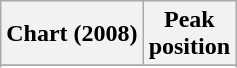<table class="wikitable plainrowheaders sortable" style="text-align:left;">
<tr>
<th>Chart (2008)</th>
<th>Peak<br>position</th>
</tr>
<tr>
</tr>
<tr>
</tr>
<tr>
</tr>
<tr>
</tr>
<tr>
</tr>
<tr>
</tr>
<tr>
</tr>
<tr>
</tr>
<tr>
</tr>
</table>
